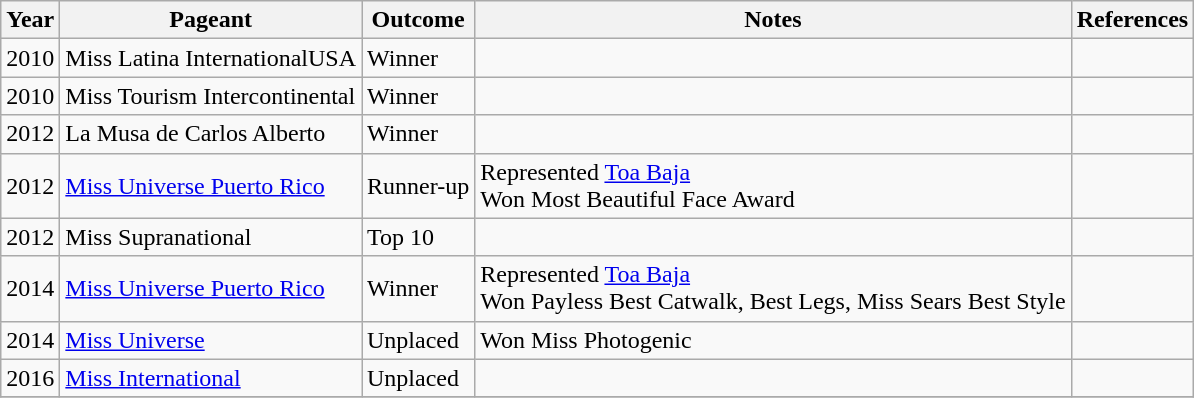<table class="wikitable">
<tr>
<th>Year</th>
<th>Pageant</th>
<th>Outcome</th>
<th>Notes</th>
<th>References</th>
</tr>
<tr>
<td>2010</td>
<td>Miss Latina InternationalUSA</td>
<td>Winner</td>
<td></td>
<td></td>
</tr>
<tr>
<td>2010</td>
<td>Miss Tourism Intercontinental</td>
<td>Winner</td>
<td></td>
<td></td>
</tr>
<tr>
<td>2012</td>
<td>La Musa de Carlos Alberto</td>
<td>Winner</td>
<td></td>
<td></td>
</tr>
<tr>
<td>2012</td>
<td><a href='#'>Miss Universe Puerto Rico</a></td>
<td>Runner-up</td>
<td>Represented <a href='#'>Toa Baja</a><br>Won Most Beautiful Face Award</td>
<td></td>
</tr>
<tr>
<td>2012</td>
<td>Miss Supranational</td>
<td>Top 10</td>
<td></td>
<td></td>
</tr>
<tr>
<td>2014</td>
<td><a href='#'>Miss Universe Puerto Rico</a></td>
<td>Winner</td>
<td>Represented <a href='#'>Toa Baja</a><br>Won Payless Best Catwalk, Best Legs, Miss Sears Best Style</td>
<td></td>
</tr>
<tr>
<td>2014</td>
<td><a href='#'>Miss Universe</a></td>
<td>Unplaced</td>
<td>Won Miss Photogenic</td>
<td></td>
</tr>
<tr>
<td>2016</td>
<td><a href='#'>Miss International</a></td>
<td>Unplaced</td>
<td></td>
<td></td>
</tr>
<tr>
</tr>
</table>
